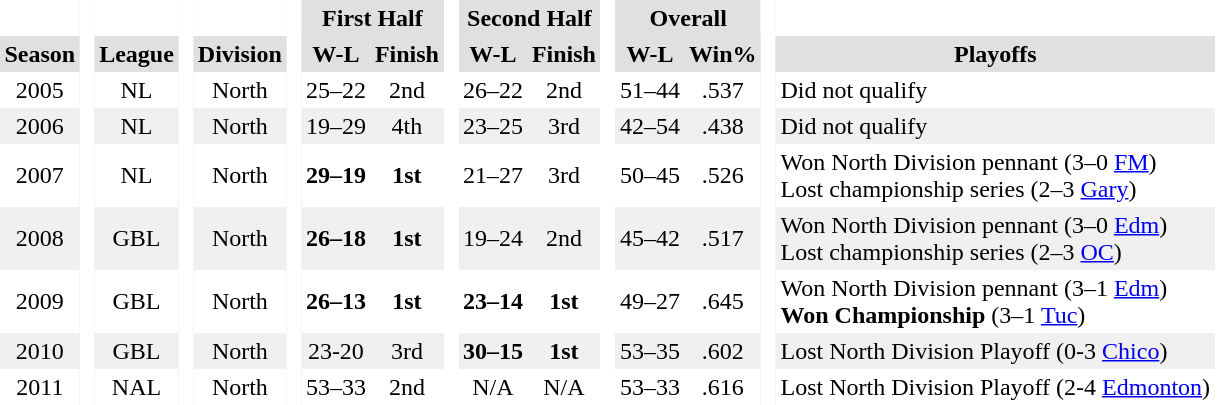<table BORDER="0" CELLPADDING="3" CELLSPACING="0">
<tr ---- ALIGN="center" bgcolor="#e0e0e0">
<th colspan="1" bgcolor="#ffffff"> </th>
<th rowspan="99" bgcolor="#ffffff"> </th>
<th colspan="1" bgcolor="#ffffff"> </th>
<th rowspan="99" bgcolor="#ffffff"> </th>
<th colspan="1" bgcolor="#ffffff"> </th>
<th rowspan="99" bgcolor="#ffffff"> </th>
<th colspan="2">First Half</th>
<th rowspan="99" bgcolor="#ffffff"> </th>
<th colspan="2">Second Half</th>
<th rowspan="99" bgcolor="#ffffff"> </th>
<th colspan="2">Overall</th>
<th rowspan="99" bgcolor="#ffffff"> </th>
<th colspan="1" bgcolor="#ffffff"> </th>
<th rowspan="99" bgcolor="#ffffff"> </th>
</tr>
<tr ---- ALIGN="center" bgcolor="#e0e0e0">
<th>Season</th>
<th>League</th>
<th>Division</th>
<th>W-L</th>
<th>Finish</th>
<th>W-L</th>
<th>Finish</th>
<th>W-L</th>
<th>Win%</th>
<th>Playoffs</th>
</tr>
<tr ---- ALIGN="center">
<td>2005</td>
<td>NL</td>
<td>North</td>
<td>25–22</td>
<td>2nd</td>
<td>26–22</td>
<td>2nd</td>
<td>51–44</td>
<td>.537</td>
<td ALIGN="left">Did not qualify</td>
</tr>
<tr ---- ALIGN="center" bgcolor="#f0f0f0">
<td>2006</td>
<td>NL</td>
<td>North</td>
<td>19–29</td>
<td>4th</td>
<td>23–25</td>
<td>3rd</td>
<td>42–54</td>
<td>.438</td>
<td ALIGN="left">Did not qualify</td>
</tr>
<tr ---- ALIGN="center">
<td>2007</td>
<td>NL</td>
<td>North</td>
<td><strong>29–19</strong></td>
<td><strong>1st</strong></td>
<td>21–27</td>
<td>3rd</td>
<td>50–45</td>
<td>.526</td>
<td ALIGN="left">Won North Division pennant (3–0 <a href='#'>FM</a>)<br>Lost championship series (2–3 <a href='#'>Gary</a>)</td>
</tr>
<tr ---- ALIGN="center" bgcolor="#f0f0f0">
<td>2008</td>
<td>GBL</td>
<td>North</td>
<td><strong>26–18</strong></td>
<td><strong>1st</strong></td>
<td>19–24</td>
<td>2nd</td>
<td>45–42</td>
<td>.517</td>
<td ALIGN="left">Won North Division pennant (3–0 <a href='#'>Edm</a>)<br>Lost championship series (2–3 <a href='#'>OC</a>)</td>
</tr>
<tr ---- ALIGN="center">
<td>2009</td>
<td>GBL</td>
<td>North</td>
<td><strong>26–13</strong></td>
<td><strong>1st</strong></td>
<td><strong>23–14</strong></td>
<td><strong>1st</strong></td>
<td>49–27</td>
<td>.645</td>
<td ALIGN="left">Won North Division pennant (3–1 <a href='#'>Edm</a>)<br><strong>Won Championship</strong> (3–1 <a href='#'>Tuc</a>)</td>
</tr>
<tr ---- ALIGN="center" bgcolor="#f0f0f0">
<td>2010</td>
<td>GBL</td>
<td>North</td>
<td>23-20</td>
<td>3rd</td>
<td><strong>30–15</strong></td>
<td><strong>1st</strong></td>
<td>53–35</td>
<td>.602</td>
<td ALIGN="left">Lost North Division Playoff (0-3 <a href='#'>Chico</a>)</td>
</tr>
<tr ---- ALIGN="center">
<td>2011</td>
<td>NAL</td>
<td>North</td>
<td>53–33</td>
<td>2nd</td>
<td>N/A</td>
<td>N/A</td>
<td>53–33</td>
<td>.616</td>
<td ALIGN="left">Lost North Division Playoff (2-4 <a href='#'>Edmonton</a>)</td>
</tr>
</table>
